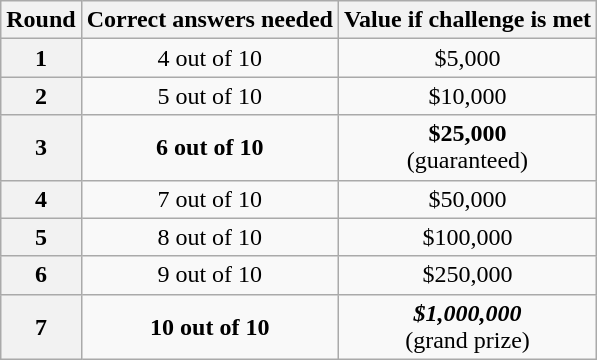<table class="wikitable">
<tr>
<th>Round</th>
<th>Correct answers needed</th>
<th>Value if challenge is met</th>
</tr>
<tr>
<th>1</th>
<td align=center>4 out of 10</td>
<td align=center>$5,000</td>
</tr>
<tr>
<th>2</th>
<td align=center>5 out of 10</td>
<td align=center>$10,000</td>
</tr>
<tr>
<th>3</th>
<td align=center><strong>6 out of 10</strong></td>
<td align=center><strong>$25,000</strong><br>(guaranteed)</td>
</tr>
<tr>
<th>4</th>
<td align=center>7 out of 10</td>
<td align=center>$50,000</td>
</tr>
<tr>
<th>5</th>
<td align=center>8 out of 10</td>
<td align=center>$100,000</td>
</tr>
<tr>
<th>6</th>
<td align=center>9 out of 10</td>
<td align=center>$250,000</td>
</tr>
<tr>
<th>7</th>
<td align=center><strong>10 out of 10</strong></td>
<td align=center><strong><em>$1,000,000</em></strong><br>(grand prize)</td>
</tr>
</table>
